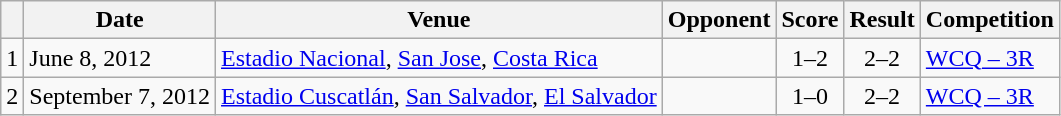<table class="wikitable">
<tr>
<th></th>
<th>Date</th>
<th>Venue</th>
<th>Opponent</th>
<th>Score</th>
<th>Result</th>
<th>Competition</th>
</tr>
<tr>
<td align="center">1</td>
<td>June 8, 2012</td>
<td><a href='#'>Estadio Nacional</a>, <a href='#'>San Jose</a>, <a href='#'>Costa Rica</a></td>
<td></td>
<td align="center">1–2</td>
<td align="center">2–2</td>
<td><a href='#'>WCQ – 3R</a></td>
</tr>
<tr>
<td align="center">2</td>
<td>September 7, 2012</td>
<td><a href='#'>Estadio Cuscatlán</a>, <a href='#'>San Salvador</a>, <a href='#'>El Salvador</a></td>
<td></td>
<td align="center">1–0</td>
<td align="center">2–2</td>
<td><a href='#'>WCQ – 3R</a></td>
</tr>
</table>
